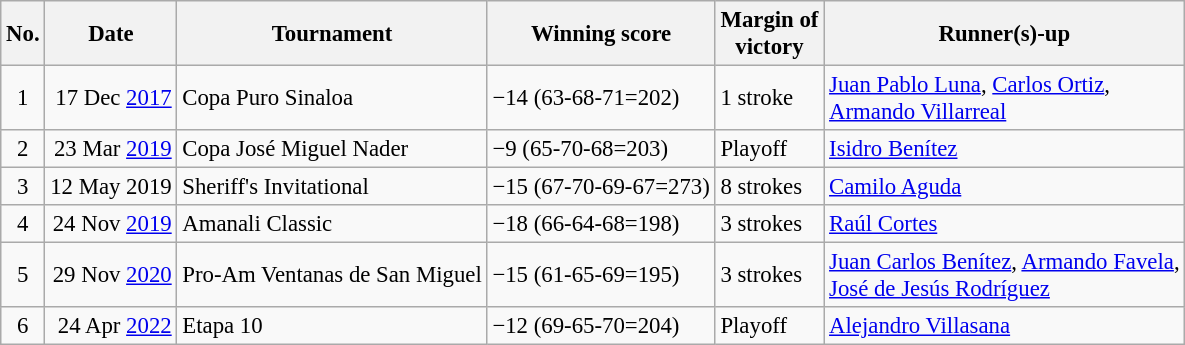<table class="wikitable" style="font-size:95%;">
<tr>
<th>No.</th>
<th>Date</th>
<th>Tournament</th>
<th>Winning score</th>
<th>Margin of<br>victory</th>
<th>Runner(s)-up</th>
</tr>
<tr>
<td align=center>1</td>
<td align=right>17 Dec <a href='#'>2017</a></td>
<td>Copa Puro Sinaloa</td>
<td>−14 (63-68-71=202)</td>
<td>1 stroke</td>
<td> <a href='#'>Juan Pablo Luna</a>,  <a href='#'>Carlos Ortiz</a>,<br> <a href='#'>Armando Villarreal</a></td>
</tr>
<tr>
<td align=center>2</td>
<td align=right>23 Mar <a href='#'>2019</a></td>
<td>Copa José Miguel Nader</td>
<td>−9 (65-70-68=203)</td>
<td>Playoff</td>
<td> <a href='#'>Isidro Benítez</a></td>
</tr>
<tr>
<td align=center>3</td>
<td align=right>12 May 2019</td>
<td>Sheriff's Invitational</td>
<td>−15 (67-70-69-67=273)</td>
<td>8 strokes</td>
<td> <a href='#'>Camilo Aguda</a></td>
</tr>
<tr>
<td align=center>4</td>
<td align=right>24 Nov <a href='#'>2019</a></td>
<td>Amanali Classic</td>
<td>−18 (66-64-68=198)</td>
<td>3 strokes</td>
<td> <a href='#'>Raúl Cortes</a></td>
</tr>
<tr>
<td align=center>5</td>
<td align=right>29 Nov <a href='#'>2020</a></td>
<td>Pro-Am Ventanas de San Miguel</td>
<td>−15 (61-65-69=195)</td>
<td>3 strokes</td>
<td> <a href='#'>Juan Carlos Benítez</a>,  <a href='#'>Armando Favela</a>,<br> <a href='#'>José de Jesús Rodríguez</a></td>
</tr>
<tr>
<td align=center>6</td>
<td align=right>24 Apr <a href='#'>2022</a></td>
<td>Etapa 10</td>
<td>−12 (69-65-70=204)</td>
<td>Playoff</td>
<td> <a href='#'>Alejandro Villasana</a></td>
</tr>
</table>
